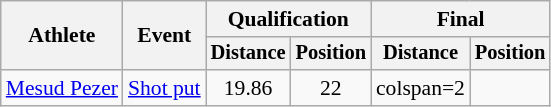<table class=wikitable style=font-size:90%>
<tr>
<th rowspan=2>Athlete</th>
<th rowspan=2>Event</th>
<th colspan=2>Qualification</th>
<th colspan=2>Final</th>
</tr>
<tr style=font-size:95%>
<th>Distance</th>
<th>Position</th>
<th>Distance</th>
<th>Position</th>
</tr>
<tr align=center>
<td align=left><a href='#'>Mesud Pezer</a></td>
<td align=left><a href='#'>Shot put</a></td>
<td>19.86</td>
<td>22</td>
<td>colspan=2 </td>
</tr>
</table>
